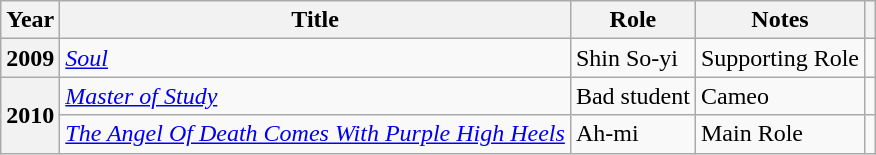<table class="wikitable plainrowheaders">
<tr>
<th scope="col">Year</th>
<th scope="col">Title</th>
<th scope="col">Role</th>
<th scope="col">Notes</th>
<th scope="col" class="unsortable"></th>
</tr>
<tr>
<th scope="row">2009</th>
<td><em><a href='#'>Soul</a></em></td>
<td>Shin So-yi</td>
<td>Supporting Role</td>
<td style="text-align:center"></td>
</tr>
<tr>
<th scope="row"  rowspan="2">2010</th>
<td><em><a href='#'>Master of Study</a></em></td>
<td>Bad student</td>
<td>Cameo</td>
<td style="text-align:center"></td>
</tr>
<tr>
<td><em><a href='#'>The Angel Of Death Comes With Purple High Heels</a></em></td>
<td>Ah-mi</td>
<td>Main Role</td>
<td style="text-align:center"></td>
</tr>
</table>
